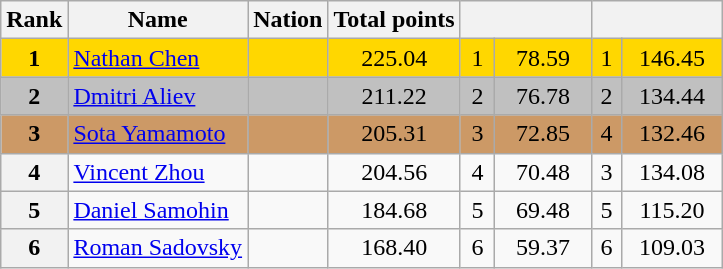<table class="wikitable sortable">
<tr>
<th>Rank</th>
<th>Name</th>
<th>Nation</th>
<th>Total points</th>
<th colspan="2" width="80px"></th>
<th colspan="2" width="80px"></th>
</tr>
<tr bgcolor="gold">
<td align="center"><strong>1</strong></td>
<td><a href='#'>Nathan Chen</a></td>
<td></td>
<td align="center">225.04</td>
<td align="center">1</td>
<td align="center">78.59</td>
<td align="center">1</td>
<td align="center">146.45</td>
</tr>
<tr bgcolor="silver">
<td align="center"><strong>2</strong></td>
<td><a href='#'>Dmitri Aliev</a></td>
<td></td>
<td align="center">211.22</td>
<td align="center">2</td>
<td align="center">76.78</td>
<td align="center">2</td>
<td align="center">134.44</td>
</tr>
<tr bgcolor="cc9966">
<td align="center"><strong>3</strong></td>
<td><a href='#'>Sota Yamamoto</a></td>
<td></td>
<td align="center">205.31</td>
<td align="center">3</td>
<td align="center">72.85</td>
<td align="center">4</td>
<td align="center">132.46</td>
</tr>
<tr>
<th>4</th>
<td><a href='#'>Vincent Zhou</a></td>
<td></td>
<td align="center">204.56</td>
<td align="center">4</td>
<td align="center">70.48</td>
<td align="center">3</td>
<td align="center">134.08</td>
</tr>
<tr>
<th>5</th>
<td><a href='#'>Daniel Samohin</a></td>
<td></td>
<td align="center">184.68</td>
<td align="center">5</td>
<td align="center">69.48</td>
<td align="center">5</td>
<td align="center">115.20</td>
</tr>
<tr>
<th>6</th>
<td><a href='#'>Roman Sadovsky</a></td>
<td></td>
<td align="center">168.40</td>
<td align="center">6</td>
<td align="center">59.37</td>
<td align="center">6</td>
<td align="center">109.03</td>
</tr>
</table>
